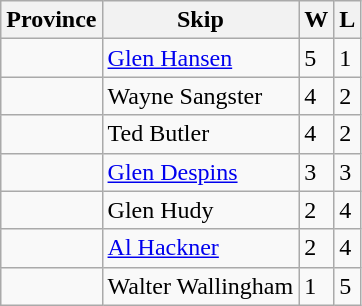<table class="wikitable" border="1">
<tr>
<th>Province</th>
<th>Skip</th>
<th>W</th>
<th>L</th>
</tr>
<tr>
<td></td>
<td><a href='#'>Glen Hansen</a></td>
<td>5</td>
<td>1</td>
</tr>
<tr>
<td></td>
<td>Wayne Sangster</td>
<td>4</td>
<td>2</td>
</tr>
<tr>
<td></td>
<td>Ted Butler</td>
<td>4</td>
<td>2</td>
</tr>
<tr>
<td></td>
<td><a href='#'>Glen Despins</a></td>
<td>3</td>
<td>3</td>
</tr>
<tr>
<td></td>
<td>Glen Hudy</td>
<td>2</td>
<td>4</td>
</tr>
<tr>
<td></td>
<td><a href='#'>Al Hackner</a></td>
<td>2</td>
<td>4</td>
</tr>
<tr>
<td></td>
<td>Walter Wallingham</td>
<td>1</td>
<td>5</td>
</tr>
</table>
